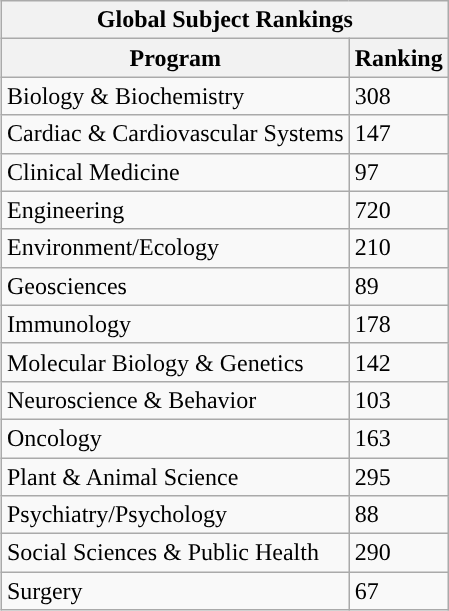<table class="wikitable sortable collapsible collapsed" style="float:right" "text-align:center">
<tr>
<th colspan=4>Global Subject Rankings</th>
</tr>
<tr>
<th>Program</th>
<th>Ranking</th>
</tr>
<tr>
<td>Biology & Biochemistry</td>
<td>308</td>
</tr>
<tr>
<td>Cardiac & Cardiovascular Systems</td>
<td>147</td>
</tr>
<tr>
<td>Clinical Medicine</td>
<td>97</td>
</tr>
<tr>
<td>Engineering</td>
<td>720</td>
</tr>
<tr>
<td>Environment/Ecology</td>
<td>210</td>
</tr>
<tr>
<td>Geosciences</td>
<td>89</td>
</tr>
<tr>
<td>Immunology</td>
<td>178</td>
</tr>
<tr>
<td>Molecular Biology & Genetics</td>
<td>142</td>
</tr>
<tr>
<td>Neuroscience & Behavior</td>
<td>103</td>
</tr>
<tr>
<td>Oncology</td>
<td>163</td>
</tr>
<tr>
<td>Plant & Animal Science</td>
<td>295</td>
</tr>
<tr>
<td>Psychiatry/Psychology</td>
<td>88</td>
</tr>
<tr>
<td>Social Sciences & Public Health</td>
<td>290</td>
</tr>
<tr>
<td>Surgery</td>
<td>67</td>
</tr>
</table>
